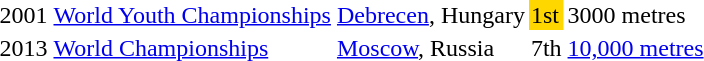<table>
<tr>
<td>2001</td>
<td><a href='#'>World Youth Championships</a></td>
<td><a href='#'>Debrecen</a>, Hungary</td>
<td bgcolor=gold>1st</td>
<td>3000 metres</td>
</tr>
<tr>
<td>2013</td>
<td><a href='#'>World Championships</a></td>
<td><a href='#'>Moscow</a>, Russia</td>
<td>7th</td>
<td><a href='#'>10,000 metres</a></td>
</tr>
</table>
